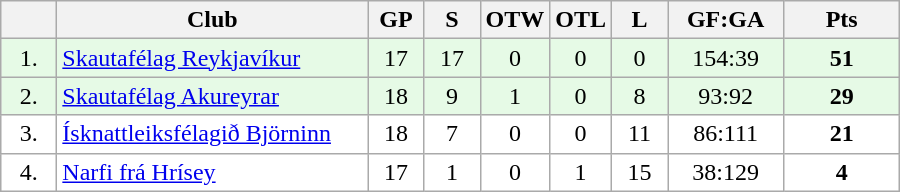<table class="wikitable">
<tr>
<th width="30"></th>
<th width="200">Club</th>
<th width="30">GP</th>
<th width="30">S</th>
<th width="30">OTW</th>
<th width="30">OTL</th>
<th width="30">L</th>
<th width="70">GF:GA</th>
<th width="70">Pts</th>
</tr>
<tr bgcolor="#e6fae6" align="center">
<td>1.</td>
<td align="left"><a href='#'>Skautafélag Reykjavíkur</a></td>
<td>17</td>
<td>17</td>
<td>0</td>
<td>0</td>
<td>0</td>
<td>154:39</td>
<td><strong>51</strong></td>
</tr>
<tr bgcolor="#e6fae6" align="center">
<td>2.</td>
<td align="left"><a href='#'>Skautafélag Akureyrar</a></td>
<td>18</td>
<td>9</td>
<td>1</td>
<td>0</td>
<td>8</td>
<td>93:92</td>
<td><strong>29</strong></td>
</tr>
<tr bgcolor="#FFFFFF" align="center">
<td>3.</td>
<td align="left"><a href='#'>Ísknattleiksfélagið Björninn</a></td>
<td>18</td>
<td>7</td>
<td>0</td>
<td>0</td>
<td>11</td>
<td>86:111</td>
<td><strong>21</strong></td>
</tr>
<tr bgcolor="#FFFFFF" align="center">
<td>4.</td>
<td align="left"><a href='#'>Narfi frá Hrísey</a></td>
<td>17</td>
<td>1</td>
<td>0</td>
<td>1</td>
<td>15</td>
<td>38:129</td>
<td><strong>4</strong></td>
</tr>
</table>
